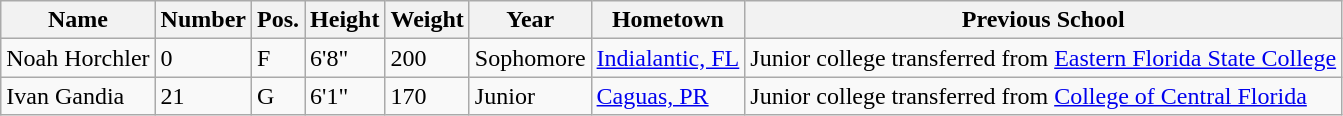<table class="wikitable sortable" border="1">
<tr>
<th>Name</th>
<th>Number</th>
<th>Pos.</th>
<th>Height</th>
<th>Weight</th>
<th>Year</th>
<th>Hometown</th>
<th class="unsortable">Previous School</th>
</tr>
<tr>
<td>Noah Horchler</td>
<td>0</td>
<td>F</td>
<td>6'8"</td>
<td>200</td>
<td>Sophomore</td>
<td><a href='#'>Indialantic, FL</a></td>
<td>Junior college transferred from <a href='#'>Eastern Florida State College</a></td>
</tr>
<tr>
<td>Ivan Gandia</td>
<td>21</td>
<td>G</td>
<td>6'1"</td>
<td>170</td>
<td>Junior</td>
<td><a href='#'>Caguas, PR</a></td>
<td>Junior college transferred from <a href='#'>College of Central Florida</a></td>
</tr>
</table>
